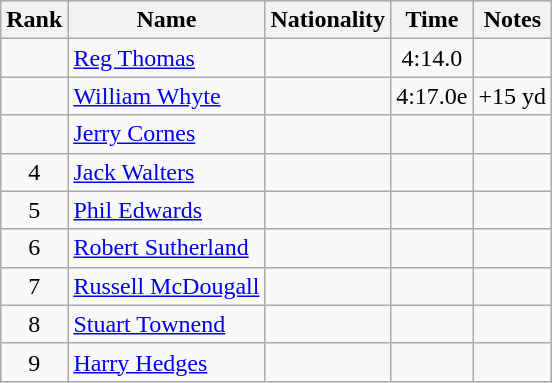<table class="wikitable sortable" style=" text-align:center">
<tr>
<th>Rank</th>
<th>Name</th>
<th>Nationality</th>
<th>Time</th>
<th>Notes</th>
</tr>
<tr>
<td></td>
<td align=left><a href='#'>Reg Thomas</a></td>
<td align=left></td>
<td>4:14.0</td>
<td></td>
</tr>
<tr>
<td></td>
<td align=left><a href='#'>William Whyte</a></td>
<td align=left></td>
<td>4:17.0e</td>
<td>+15 yd</td>
</tr>
<tr>
<td></td>
<td align=left><a href='#'>Jerry Cornes</a></td>
<td align=left></td>
<td></td>
<td></td>
</tr>
<tr>
<td>4</td>
<td align=left><a href='#'>Jack Walters</a></td>
<td align=left></td>
<td></td>
<td></td>
</tr>
<tr>
<td>5</td>
<td align=left><a href='#'>Phil Edwards</a></td>
<td align=left></td>
<td></td>
<td></td>
</tr>
<tr>
<td>6</td>
<td align=left><a href='#'>Robert Sutherland</a></td>
<td align=left></td>
<td></td>
<td></td>
</tr>
<tr>
<td>7</td>
<td align=left><a href='#'>Russell McDougall</a></td>
<td align=left></td>
<td></td>
<td></td>
</tr>
<tr>
<td>8</td>
<td align=left><a href='#'>Stuart Townend</a></td>
<td align=left></td>
<td></td>
<td></td>
</tr>
<tr>
<td>9</td>
<td align=left><a href='#'>Harry Hedges</a></td>
<td align=left></td>
<td></td>
<td></td>
</tr>
</table>
